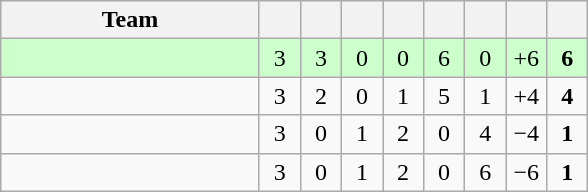<table class="wikitable" style="text-align:center">
<tr>
<th width=165>Team</th>
<th width=20></th>
<th width=20></th>
<th width=20></th>
<th width=20></th>
<th width=20></th>
<th width=20></th>
<th width=20></th>
<th width=20></th>
</tr>
<tr bgcolor=ccffcc>
<td align=left></td>
<td>3</td>
<td>3</td>
<td>0</td>
<td>0</td>
<td>6</td>
<td>0</td>
<td>+6</td>
<td><strong>6</strong></td>
</tr>
<tr>
<td align=left></td>
<td>3</td>
<td>2</td>
<td>0</td>
<td>1</td>
<td>5</td>
<td>1</td>
<td>+4</td>
<td><strong>4</strong></td>
</tr>
<tr>
<td align=left></td>
<td>3</td>
<td>0</td>
<td>1</td>
<td>2</td>
<td>0</td>
<td>4</td>
<td>−4</td>
<td><strong>1</strong></td>
</tr>
<tr>
<td align=left></td>
<td>3</td>
<td>0</td>
<td>1</td>
<td>2</td>
<td>0</td>
<td>6</td>
<td>−6</td>
<td><strong>1</strong></td>
</tr>
</table>
